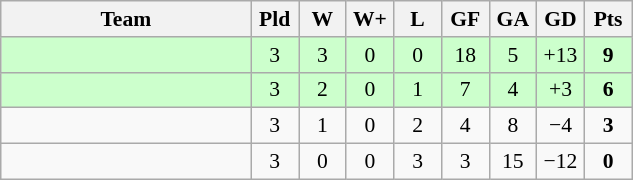<table class="wikitable" style="text-align: center; font-size:90% ">
<tr>
<th width=160>Team</th>
<th width=25>Pld</th>
<th width=25>W</th>
<th width=25>W+</th>
<th width=25>L</th>
<th width=25>GF</th>
<th width=25>GA</th>
<th width=25>GD</th>
<th width=25>Pts</th>
</tr>
<tr bgcolor=ccffcc>
<td align=left></td>
<td>3</td>
<td>3</td>
<td>0</td>
<td>0</td>
<td>18</td>
<td>5</td>
<td>+13</td>
<td><strong>9</strong></td>
</tr>
<tr bgcolor=ccffcc>
<td align=left></td>
<td>3</td>
<td>2</td>
<td>0</td>
<td>1</td>
<td>7</td>
<td>4</td>
<td>+3</td>
<td><strong>6</strong></td>
</tr>
<tr>
<td align=left></td>
<td>3</td>
<td>1</td>
<td>0</td>
<td>2</td>
<td>4</td>
<td>8</td>
<td>−4</td>
<td><strong>3</strong></td>
</tr>
<tr>
<td align=left></td>
<td>3</td>
<td>0</td>
<td>0</td>
<td>3</td>
<td>3</td>
<td>15</td>
<td>−12</td>
<td><strong>0</strong></td>
</tr>
</table>
